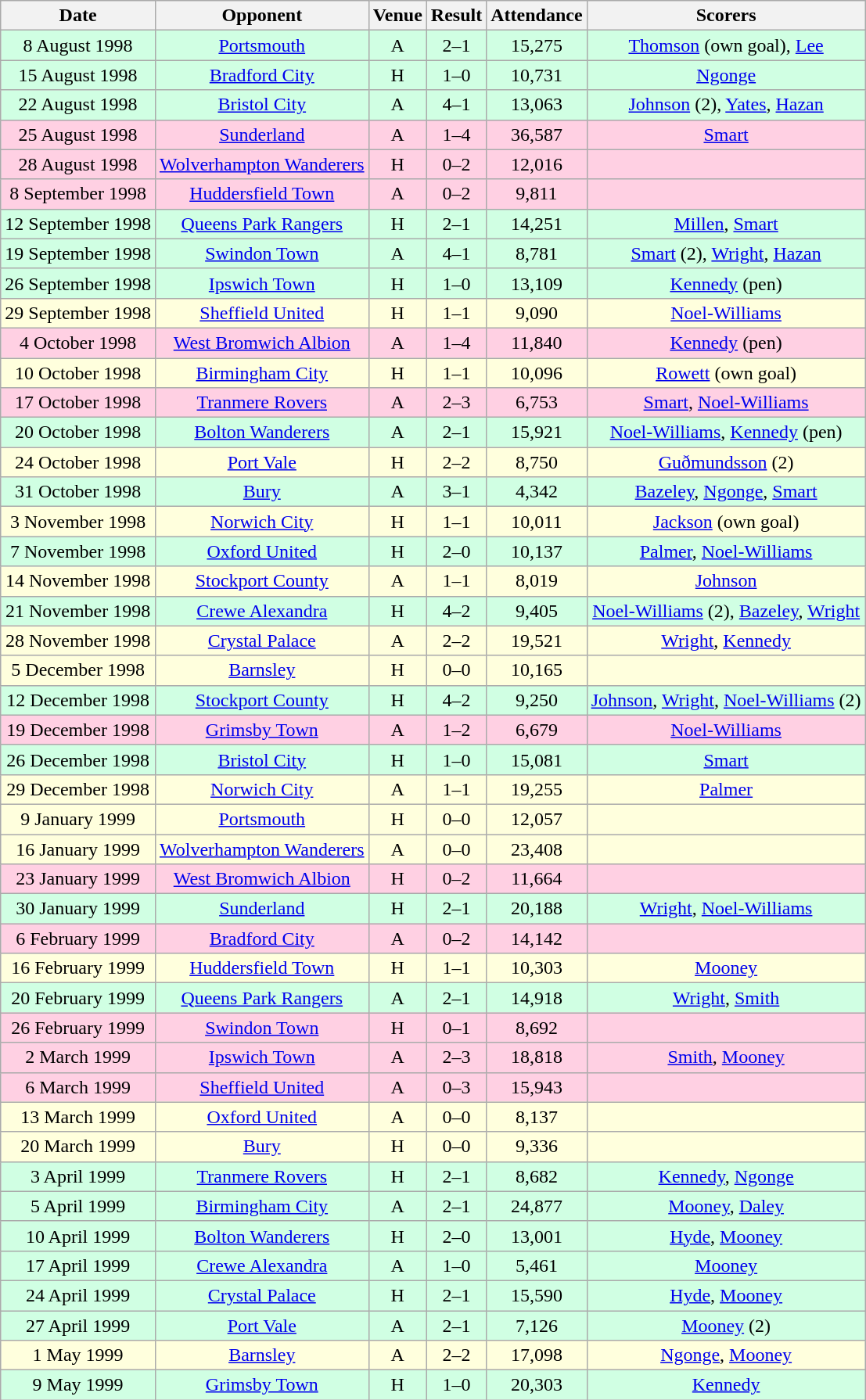<table class="wikitable sortable" style="font-size:100%; text-align:center">
<tr>
<th>Date</th>
<th>Opponent</th>
<th>Venue</th>
<th>Result</th>
<th>Attendance</th>
<th>Scorers</th>
</tr>
<tr style="background-color: #d0ffe3;">
<td>8 August 1998</td>
<td><a href='#'>Portsmouth</a></td>
<td>A</td>
<td>2–1</td>
<td>15,275</td>
<td><a href='#'>Thomson</a> (own goal), <a href='#'>Lee</a></td>
</tr>
<tr style="background-color: #d0ffe3;">
<td>15 August 1998</td>
<td><a href='#'>Bradford City</a></td>
<td>H</td>
<td>1–0</td>
<td>10,731</td>
<td><a href='#'>Ngonge</a></td>
</tr>
<tr style="background-color: #d0ffe3;">
<td>22 August 1998</td>
<td><a href='#'>Bristol City</a></td>
<td>A</td>
<td>4–1</td>
<td>13,063</td>
<td><a href='#'>Johnson</a> (2), <a href='#'>Yates</a>, <a href='#'>Hazan</a></td>
</tr>
<tr style="background-color: #ffd0e3;">
<td>25 August 1998</td>
<td><a href='#'>Sunderland</a></td>
<td>A</td>
<td>1–4</td>
<td>36,587</td>
<td><a href='#'>Smart</a></td>
</tr>
<tr style="background-color: #ffd0e3;">
<td>28 August 1998</td>
<td><a href='#'>Wolverhampton Wanderers</a></td>
<td>H</td>
<td>0–2</td>
<td>12,016</td>
<td></td>
</tr>
<tr style="background-color: #ffd0e3;">
<td>8 September 1998</td>
<td><a href='#'>Huddersfield Town</a></td>
<td>A</td>
<td>0–2</td>
<td>9,811</td>
<td></td>
</tr>
<tr style="background-color: #d0ffe3;">
<td>12 September 1998</td>
<td><a href='#'>Queens Park Rangers</a></td>
<td>H</td>
<td>2–1</td>
<td>14,251</td>
<td><a href='#'>Millen</a>, <a href='#'>Smart</a></td>
</tr>
<tr style="background-color: #d0ffe3;">
<td>19 September 1998</td>
<td><a href='#'>Swindon Town</a></td>
<td>A</td>
<td>4–1</td>
<td>8,781</td>
<td><a href='#'>Smart</a> (2), <a href='#'>Wright</a>, <a href='#'>Hazan</a></td>
</tr>
<tr style="background-color: #d0ffe3;">
<td>26 September 1998</td>
<td><a href='#'>Ipswich Town</a></td>
<td>H</td>
<td>1–0</td>
<td>13,109</td>
<td><a href='#'>Kennedy</a> (pen)</td>
</tr>
<tr style="background-color: #ffffdd;">
<td>29 September 1998</td>
<td><a href='#'>Sheffield United</a></td>
<td>H</td>
<td>1–1</td>
<td>9,090</td>
<td><a href='#'>Noel-Williams</a></td>
</tr>
<tr style="background-color: #ffd0e3;">
<td>4 October 1998</td>
<td><a href='#'>West Bromwich Albion</a></td>
<td>A</td>
<td>1–4</td>
<td>11,840</td>
<td><a href='#'>Kennedy</a> (pen)</td>
</tr>
<tr style="background-color: #ffffdd;">
<td>10 October 1998</td>
<td><a href='#'>Birmingham City</a></td>
<td>H</td>
<td>1–1</td>
<td>10,096</td>
<td><a href='#'>Rowett</a> (own goal)</td>
</tr>
<tr style="background-color: #ffd0e3;">
<td>17 October 1998</td>
<td><a href='#'>Tranmere Rovers</a></td>
<td>A</td>
<td>2–3</td>
<td>6,753</td>
<td><a href='#'>Smart</a>, <a href='#'>Noel-Williams</a></td>
</tr>
<tr style="background-color: #d0ffe3;">
<td>20 October 1998</td>
<td><a href='#'>Bolton Wanderers</a></td>
<td>A</td>
<td>2–1</td>
<td>15,921</td>
<td><a href='#'>Noel-Williams</a>, <a href='#'>Kennedy</a> (pen)</td>
</tr>
<tr style="background-color: #ffffdd;">
<td>24 October 1998</td>
<td><a href='#'>Port Vale</a></td>
<td>H</td>
<td>2–2</td>
<td>8,750</td>
<td><a href='#'>Guðmundsson</a> (2)</td>
</tr>
<tr style="background-color: #d0ffe3;">
<td>31 October 1998</td>
<td><a href='#'>Bury</a></td>
<td>A</td>
<td>3–1</td>
<td>4,342</td>
<td><a href='#'>Bazeley</a>, <a href='#'>Ngonge</a>, <a href='#'>Smart</a></td>
</tr>
<tr style="background-color: #ffffdd;">
<td>3 November 1998</td>
<td><a href='#'>Norwich City</a></td>
<td>H</td>
<td>1–1</td>
<td>10,011</td>
<td><a href='#'>Jackson</a> (own goal)</td>
</tr>
<tr style="background-color: #d0ffe3;">
<td>7 November 1998</td>
<td><a href='#'>Oxford United</a></td>
<td>H</td>
<td>2–0</td>
<td>10,137</td>
<td><a href='#'>Palmer</a>, <a href='#'>Noel-Williams</a></td>
</tr>
<tr style="background-color: #ffffdd;">
<td>14 November 1998</td>
<td><a href='#'>Stockport County</a></td>
<td>A</td>
<td>1–1</td>
<td>8,019</td>
<td><a href='#'>Johnson</a></td>
</tr>
<tr style="background-color: #d0ffe3;">
<td>21 November 1998</td>
<td><a href='#'>Crewe Alexandra</a></td>
<td>H</td>
<td>4–2</td>
<td>9,405</td>
<td><a href='#'>Noel-Williams</a> (2), <a href='#'>Bazeley</a>, <a href='#'>Wright</a></td>
</tr>
<tr style="background-color: #ffffdd;">
<td>28 November 1998</td>
<td><a href='#'>Crystal Palace</a></td>
<td>A</td>
<td>2–2</td>
<td>19,521</td>
<td><a href='#'>Wright</a>, <a href='#'>Kennedy</a></td>
</tr>
<tr style="background-color: #ffffdd;">
<td>5 December 1998</td>
<td><a href='#'>Barnsley</a></td>
<td>H</td>
<td>0–0</td>
<td>10,165</td>
<td></td>
</tr>
<tr style="background-color: #d0ffe3;">
<td>12 December 1998</td>
<td><a href='#'>Stockport County</a></td>
<td>H</td>
<td>4–2</td>
<td>9,250</td>
<td><a href='#'>Johnson</a>, <a href='#'>Wright</a>, <a href='#'>Noel-Williams</a> (2)</td>
</tr>
<tr style="background-color: #ffd0e3;">
<td>19 December 1998</td>
<td><a href='#'>Grimsby Town</a></td>
<td>A</td>
<td>1–2</td>
<td>6,679</td>
<td><a href='#'>Noel-Williams</a></td>
</tr>
<tr style="background-color: #d0ffe3;">
<td>26 December 1998</td>
<td><a href='#'>Bristol City</a></td>
<td>H</td>
<td>1–0</td>
<td>15,081</td>
<td><a href='#'>Smart</a></td>
</tr>
<tr style="background-color: #ffffdd;">
<td>29 December 1998</td>
<td><a href='#'>Norwich City</a></td>
<td>A</td>
<td>1–1</td>
<td>19,255</td>
<td><a href='#'>Palmer</a></td>
</tr>
<tr style="background-color: #ffffdd;">
<td>9 January 1999</td>
<td><a href='#'>Portsmouth</a></td>
<td>H</td>
<td>0–0</td>
<td>12,057</td>
<td></td>
</tr>
<tr style="background-color: #ffffdd;">
<td>16 January 1999</td>
<td><a href='#'>Wolverhampton Wanderers</a></td>
<td>A</td>
<td>0–0</td>
<td>23,408</td>
<td></td>
</tr>
<tr style="background-color: #ffd0e3;">
<td>23 January 1999</td>
<td><a href='#'>West Bromwich Albion</a></td>
<td>H</td>
<td>0–2</td>
<td>11,664</td>
<td></td>
</tr>
<tr style="background-color: #d0ffe3;">
<td>30 January 1999</td>
<td><a href='#'>Sunderland</a></td>
<td>H</td>
<td>2–1</td>
<td>20,188</td>
<td><a href='#'>Wright</a>, <a href='#'>Noel-Williams</a></td>
</tr>
<tr style="background-color: #ffd0e3;">
<td>6 February 1999</td>
<td><a href='#'>Bradford City</a></td>
<td>A</td>
<td>0–2</td>
<td>14,142</td>
<td></td>
</tr>
<tr style="background-color: #ffffdd;">
<td>16 February 1999</td>
<td><a href='#'>Huddersfield Town</a></td>
<td>H</td>
<td>1–1</td>
<td>10,303</td>
<td><a href='#'>Mooney</a></td>
</tr>
<tr style="background-color: #d0ffe3;">
<td>20 February 1999</td>
<td><a href='#'>Queens Park Rangers</a></td>
<td>A</td>
<td>2–1</td>
<td>14,918</td>
<td><a href='#'>Wright</a>, <a href='#'>Smith</a></td>
</tr>
<tr style="background-color: #ffd0e3;">
<td>26 February 1999</td>
<td><a href='#'>Swindon Town</a></td>
<td>H</td>
<td>0–1</td>
<td>8,692</td>
<td></td>
</tr>
<tr style="background-color: #ffd0e3;">
<td>2 March 1999</td>
<td><a href='#'>Ipswich Town</a></td>
<td>A</td>
<td>2–3</td>
<td>18,818</td>
<td><a href='#'>Smith</a>, <a href='#'>Mooney</a></td>
</tr>
<tr style="background-color: #ffd0e3;">
<td>6 March 1999</td>
<td><a href='#'>Sheffield United</a></td>
<td>A</td>
<td>0–3</td>
<td>15,943</td>
<td></td>
</tr>
<tr style="background-color: #ffffdd;">
<td>13 March 1999</td>
<td><a href='#'>Oxford United</a></td>
<td>A</td>
<td>0–0</td>
<td>8,137</td>
<td></td>
</tr>
<tr style="background-color: #ffffdd;">
<td>20 March 1999</td>
<td><a href='#'>Bury</a></td>
<td>H</td>
<td>0–0</td>
<td>9,336</td>
<td></td>
</tr>
<tr style="background-color: #d0ffe3;">
<td>3 April 1999</td>
<td><a href='#'>Tranmere Rovers</a></td>
<td>H</td>
<td>2–1</td>
<td>8,682</td>
<td><a href='#'>Kennedy</a>, <a href='#'>Ngonge</a></td>
</tr>
<tr style="background-color: #d0ffe3;">
<td>5 April 1999</td>
<td><a href='#'>Birmingham City</a></td>
<td>A</td>
<td>2–1</td>
<td>24,877</td>
<td><a href='#'>Mooney</a>, <a href='#'>Daley</a></td>
</tr>
<tr style="background-color: #d0ffe3;">
<td>10 April 1999</td>
<td><a href='#'>Bolton Wanderers</a></td>
<td>H</td>
<td>2–0</td>
<td>13,001</td>
<td><a href='#'>Hyde</a>, <a href='#'>Mooney</a></td>
</tr>
<tr style="background-color: #d0ffe3;">
<td>17 April 1999</td>
<td><a href='#'>Crewe Alexandra</a></td>
<td>A</td>
<td>1–0</td>
<td>5,461</td>
<td><a href='#'>Mooney</a></td>
</tr>
<tr style="background-color: #d0ffe3;">
<td>24 April 1999</td>
<td><a href='#'>Crystal Palace</a></td>
<td>H</td>
<td>2–1</td>
<td>15,590</td>
<td><a href='#'>Hyde</a>, <a href='#'>Mooney</a></td>
</tr>
<tr style="background-color: #d0ffe3;">
<td>27 April 1999</td>
<td><a href='#'>Port Vale</a></td>
<td>A</td>
<td>2–1</td>
<td>7,126</td>
<td><a href='#'>Mooney</a> (2)</td>
</tr>
<tr style="background-color: #ffffdd;">
<td>1 May 1999</td>
<td><a href='#'>Barnsley</a></td>
<td>A</td>
<td>2–2</td>
<td>17,098</td>
<td><a href='#'>Ngonge</a>, <a href='#'>Mooney</a></td>
</tr>
<tr style="background-color: #d0ffe3;">
<td>9 May 1999</td>
<td><a href='#'>Grimsby Town</a></td>
<td>H</td>
<td>1–0</td>
<td>20,303</td>
<td><a href='#'>Kennedy</a></td>
</tr>
</table>
